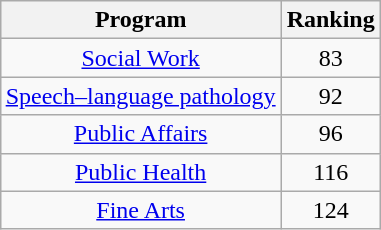<table class="wikitable sortable" style="float:right; text-align:center">
<tr>
<th>Program</th>
<th>Ranking</th>
</tr>
<tr>
<td><a href='#'>Social Work</a></td>
<td>83</td>
</tr>
<tr>
<td><a href='#'>Speech–language pathology</a></td>
<td>92</td>
</tr>
<tr>
<td><a href='#'>Public Affairs</a></td>
<td>96</td>
</tr>
<tr>
<td><a href='#'>Public Health</a></td>
<td>116</td>
</tr>
<tr>
<td><a href='#'>Fine Arts</a></td>
<td>124</td>
</tr>
</table>
